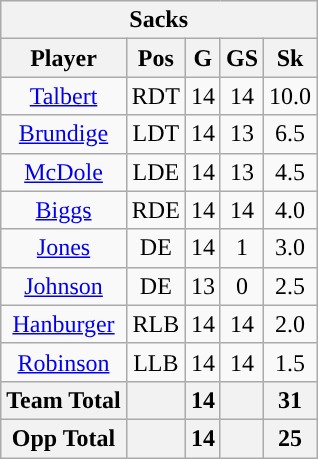<table class="wikitable" style="text-align:center">
<tr>
<th colspan="5">Sacks</th>
</tr>
<tr>
<th>Player</th>
<th>Pos</th>
<th>G</th>
<th>GS</th>
<th>Sk</th>
</tr>
<tr>
<td><a href='#'>Talbert</a></td>
<td>RDT</td>
<td>14</td>
<td>14</td>
<td>10.0</td>
</tr>
<tr>
<td><a href='#'>Brundige</a></td>
<td>LDT</td>
<td>14</td>
<td>13</td>
<td>6.5</td>
</tr>
<tr>
<td><a href='#'>McDole</a></td>
<td>LDE</td>
<td>14</td>
<td>13</td>
<td>4.5</td>
</tr>
<tr>
<td><a href='#'>Biggs</a></td>
<td>RDE</td>
<td>14</td>
<td>14</td>
<td>4.0</td>
</tr>
<tr>
<td><a href='#'>Jones</a></td>
<td>DE</td>
<td>14</td>
<td>1</td>
<td>3.0</td>
</tr>
<tr>
<td><a href='#'>Johnson</a></td>
<td>DE</td>
<td>13</td>
<td>0</td>
<td>2.5</td>
</tr>
<tr>
<td><a href='#'>Hanburger</a></td>
<td>RLB</td>
<td>14</td>
<td>14</td>
<td>2.0</td>
</tr>
<tr>
<td><a href='#'>Robinson</a></td>
<td>LLB</td>
<td>14</td>
<td>14</td>
<td>1.5</td>
</tr>
<tr>
<th>Team Total</th>
<th></th>
<th>14</th>
<th></th>
<th>31</th>
</tr>
<tr>
<th>Opp Total</th>
<th></th>
<th>14</th>
<th></th>
<th>25</th>
</tr>
</table>
